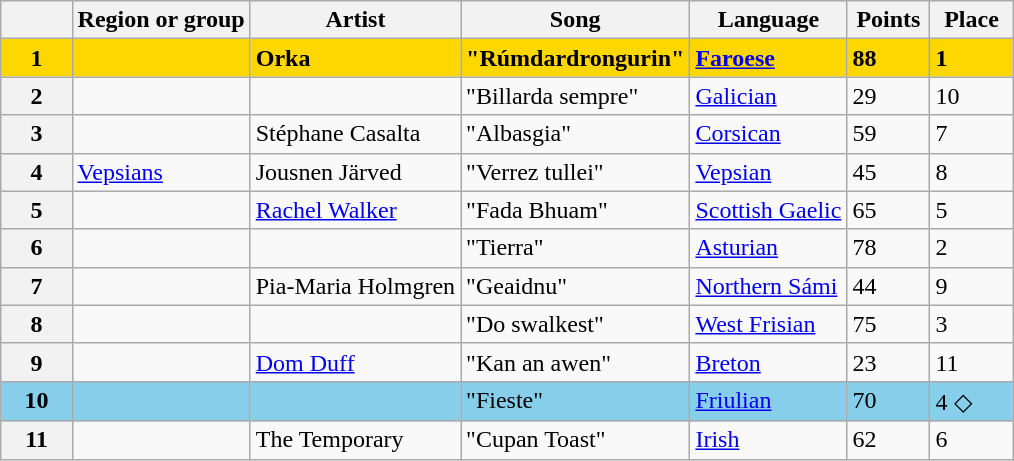<table class="sortable wikitable plainrowheaders" style="margin: 1em auto 1em auto; text-align:left;">
<tr>
<th scope="col" style="width:2.5em;"></th>
<th scope="col">Region or group</th>
<th scope="col">Artist</th>
<th scope="col">Song</th>
<th scope="col">Language</th>
<th scope="col" style="width:3em;">Points</th>
<th scope="col" style="width:3em;">Place</th>
</tr>
<tr style="font-weight: bold; background:gold;">
<th scope="row" style="text-align:center; font-weight: bold; background:gold;">1</th>
<td></td>
<td>Orka</td>
<td>"Rúmdardrongurin"</td>
<td><a href='#'>Faroese</a></td>
<td>88</td>
<td>1</td>
</tr>
<tr>
<th scope="row" style="text-align:center;">2</th>
<td></td>
<td></td>
<td>"Billarda sempre"</td>
<td><a href='#'>Galician</a></td>
<td>29</td>
<td>10</td>
</tr>
<tr>
<th scope="row" style="text-align:center;">3</th>
<td></td>
<td>Stéphane Casalta</td>
<td>"Albasgia"</td>
<td><a href='#'>Corsican</a></td>
<td>59</td>
<td>7</td>
</tr>
<tr>
<th scope="row" style="text-align:center;">4</th>
<td> <a href='#'>Vepsians</a></td>
<td>Jousnen Järved</td>
<td>"Verrez tullei"</td>
<td><a href='#'>Vepsian</a></td>
<td>45</td>
<td>8</td>
</tr>
<tr>
<th scope="row" style="text-align:center;">5</th>
<td></td>
<td><a href='#'>Rachel Walker</a></td>
<td>"Fada Bhuam"</td>
<td><a href='#'>Scottish Gaelic</a></td>
<td>65</td>
<td>5</td>
</tr>
<tr>
<th scope="row" style="text-align:center;">6</th>
<td></td>
<td></td>
<td>"Tierra"</td>
<td><a href='#'>Asturian</a></td>
<td>78</td>
<td>2</td>
</tr>
<tr>
<th scope="row" style="text-align:center;">7</th>
<td></td>
<td>Pia-Maria Holmgren</td>
<td>"Geaidnu"</td>
<td><a href='#'>Northern Sámi</a></td>
<td>44</td>
<td>9</td>
</tr>
<tr>
<th scope="row" style="text-align:center;">8</th>
<td></td>
<td></td>
<td>"Do swalkest"</td>
<td><a href='#'>West Frisian</a></td>
<td>75</td>
<td>3</td>
</tr>
<tr>
<th scope="row" style="text-align:center;">9</th>
<td></td>
<td><a href='#'>Dom Duff</a></td>
<td>"Kan an awen"</td>
<td><a href='#'>Breton</a></td>
<td>23</td>
<td>11</td>
</tr>
<tr style="background:skyblue;">
<th scope="row" style="text-align:center; background:skyblue;">10</th>
<td></td>
<td></td>
<td>"Fieste"</td>
<td><a href='#'>Friulian</a></td>
<td>70</td>
<td>4 ◇</td>
</tr>
<tr>
<th scope="row" style="text-align:center;">11</th>
<td></td>
<td>The Temporary</td>
<td>"Cupan Toast"</td>
<td><a href='#'>Irish</a></td>
<td>62</td>
<td>6</td>
</tr>
</table>
